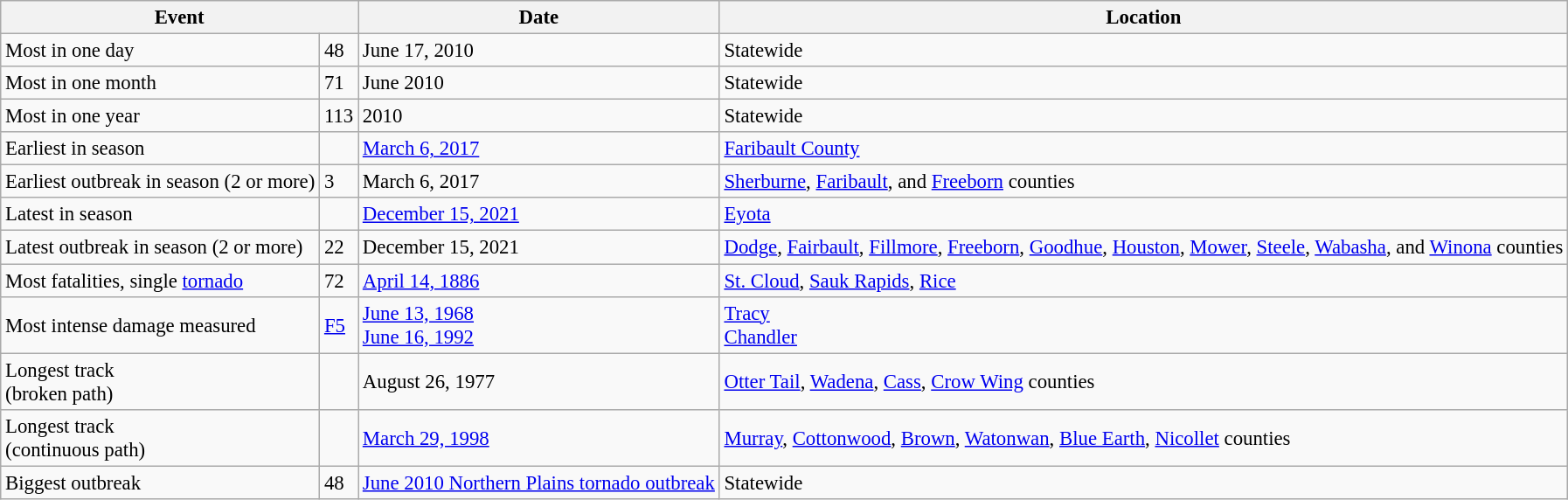<table class="wikitable" style="font-size: 95%;text-align:left;">
<tr style="text-align:center;">
<th colspan="2">Event</th>
<th>Date</th>
<th>Location</th>
</tr>
<tr>
<td>Most in one day</td>
<td>48</td>
<td>June 17, 2010</td>
<td>Statewide</td>
</tr>
<tr>
<td>Most in one month</td>
<td>71</td>
<td>June 2010</td>
<td>Statewide</td>
</tr>
<tr>
<td>Most in one year</td>
<td>113</td>
<td>2010</td>
<td>Statewide</td>
</tr>
<tr>
<td>Earliest in season</td>
<td></td>
<td><a href='#'>March 6, 2017</a></td>
<td><a href='#'>Faribault County</a></td>
</tr>
<tr>
<td>Earliest outbreak in season (2 or more)</td>
<td>3</td>
<td>March 6, 2017</td>
<td><a href='#'>Sherburne</a>, <a href='#'>Faribault</a>, and <a href='#'>Freeborn</a> counties</td>
</tr>
<tr>
<td>Latest in season</td>
<td></td>
<td><a href='#'>December 15, 2021</a></td>
<td><a href='#'>Eyota</a></td>
</tr>
<tr>
<td>Latest outbreak in season (2 or more)</td>
<td>22</td>
<td>December 15, 2021</td>
<td><a href='#'>Dodge</a>, <a href='#'>Fairbault</a>, <a href='#'>Fillmore</a>, <a href='#'>Freeborn</a>, <a href='#'>Goodhue</a>, <a href='#'>Houston</a>, <a href='#'>Mower</a>, <a href='#'>Steele</a>, <a href='#'>Wabasha</a>, and <a href='#'>Winona</a> counties</td>
</tr>
<tr>
<td>Most fatalities, single <a href='#'>tornado</a></td>
<td>72</td>
<td><a href='#'>April 14, 1886</a></td>
<td><a href='#'>St. Cloud</a>, <a href='#'>Sauk Rapids</a>, <a href='#'>Rice</a></td>
</tr>
<tr>
<td>Most intense damage measured</td>
<td><a href='#'>F5</a></td>
<td><a href='#'>June 13, 1968</a><br><a href='#'>June 16, 1992</a></td>
<td><a href='#'>Tracy</a><br><a href='#'>Chandler</a></td>
</tr>
<tr>
<td>Longest track<br>(broken path)</td>
<td></td>
<td>August 26, 1977</td>
<td><a href='#'>Otter Tail</a>, <a href='#'>Wadena</a>, <a href='#'>Cass</a>, <a href='#'>Crow Wing</a> counties</td>
</tr>
<tr>
<td>Longest track<br>(continuous path)</td>
<td></td>
<td><a href='#'>March 29, 1998</a></td>
<td><a href='#'>Murray</a>, <a href='#'>Cottonwood</a>, <a href='#'>Brown</a>, <a href='#'>Watonwan</a>, <a href='#'>Blue Earth</a>, <a href='#'>Nicollet</a> counties</td>
</tr>
<tr>
<td>Biggest outbreak</td>
<td>48</td>
<td><a href='#'>June 2010 Northern Plains tornado outbreak</a></td>
<td>Statewide</td>
</tr>
</table>
